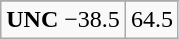<table class="wikitable">
<tr align="center">
</tr>
<tr align="center">
<td><strong>UNC</strong> −38.5</td>
<td>64.5</td>
</tr>
</table>
